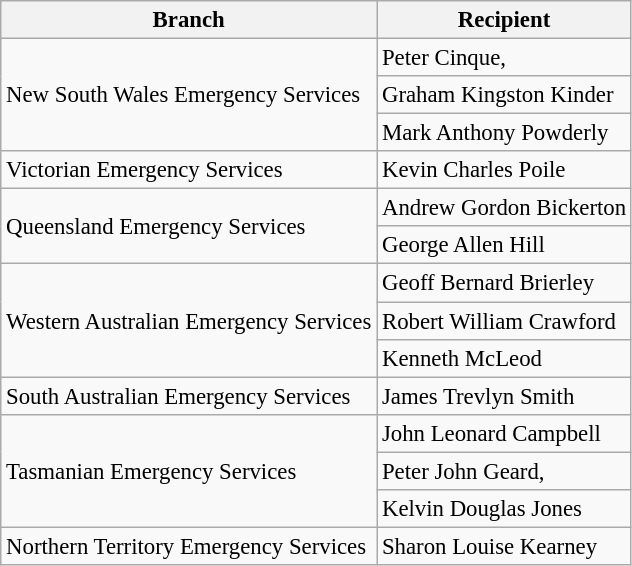<table class="wikitable" style="font-size:95%;">
<tr>
<th>Branch</th>
<th>Recipient</th>
</tr>
<tr>
<td rowspan="3">New South Wales Emergency Services</td>
<td>Peter Cinque, </td>
</tr>
<tr>
<td>Graham Kingston Kinder</td>
</tr>
<tr>
<td>Mark Anthony Powderly</td>
</tr>
<tr>
<td>Victorian Emergency Services</td>
<td>Kevin Charles Poile</td>
</tr>
<tr>
<td rowspan="2">Queensland Emergency Services</td>
<td>Andrew Gordon Bickerton</td>
</tr>
<tr>
<td>George Allen Hill</td>
</tr>
<tr>
<td rowspan="3">Western Australian Emergency Services</td>
<td>Geoff Bernard Brierley</td>
</tr>
<tr>
<td>Robert William Crawford</td>
</tr>
<tr>
<td>Kenneth McLeod</td>
</tr>
<tr>
<td>South Australian Emergency Services</td>
<td>James Trevlyn Smith</td>
</tr>
<tr>
<td rowspan="3">Tasmanian Emergency Services</td>
<td>John Leonard Campbell</td>
</tr>
<tr>
<td>Peter John Geard, </td>
</tr>
<tr>
<td>Kelvin Douglas Jones</td>
</tr>
<tr>
<td>Northern Territory Emergency Services</td>
<td>Sharon Louise Kearney</td>
</tr>
</table>
